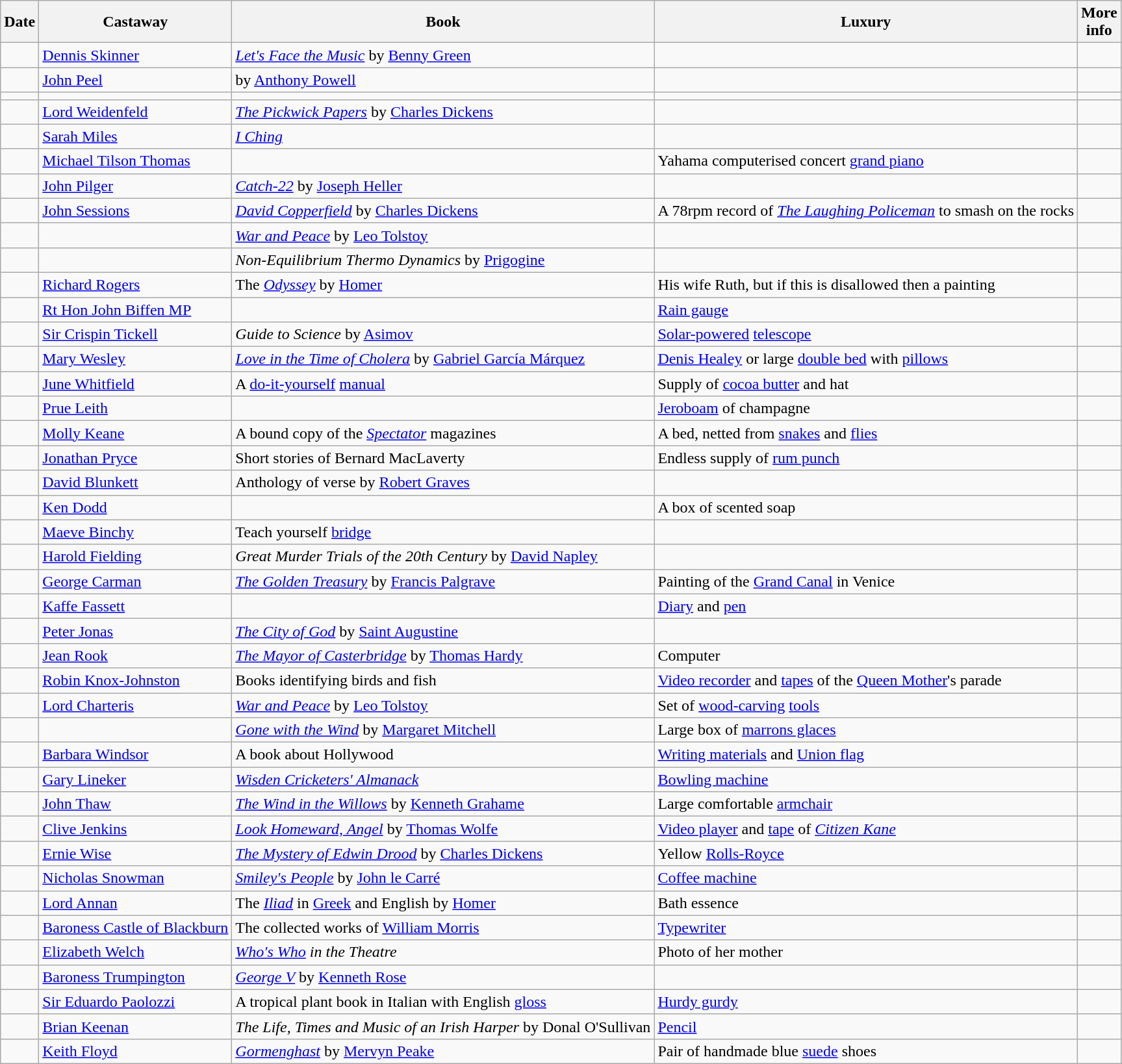<table class="wikitable sortable">
<tr>
<th>Date</th>
<th>Castaway</th>
<th>Book</th>
<th>Luxury</th>
<th class="unsortable">More<br>info</th>
</tr>
<tr>
<td></td>
<td><a href='#'>Dennis Skinner</a></td>
<td><em><a href='#'>Let's Face the Music</a></em> by <a href='#'>Benny Green</a></td>
<td></td>
<td></td>
</tr>
<tr>
<td></td>
<td><a href='#'>John Peel</a></td>
<td> by <a href='#'>Anthony Powell</a></td>
<td></td>
<td></td>
</tr>
<tr>
<td></td>
<td></td>
<td></td>
<td></td>
<td></td>
</tr>
<tr>
<td></td>
<td><a href='#'>Lord Weidenfeld</a></td>
<td><em><a href='#'>The Pickwick Papers</a></em> by <a href='#'>Charles Dickens</a></td>
<td></td>
<td></td>
</tr>
<tr>
<td></td>
<td><a href='#'>Sarah Miles</a></td>
<td><em><a href='#'>I Ching</a></em></td>
<td></td>
<td></td>
</tr>
<tr>
<td></td>
<td><a href='#'>Michael Tilson Thomas</a></td>
<td></td>
<td>Yahama computerised concert <a href='#'>grand piano</a></td>
<td></td>
</tr>
<tr>
<td></td>
<td><a href='#'>John Pilger</a></td>
<td><em><a href='#'>Catch-22</a></em> by <a href='#'>Joseph Heller</a></td>
<td></td>
<td></td>
</tr>
<tr>
<td></td>
<td><a href='#'>John Sessions</a></td>
<td><em><a href='#'>David Copperfield</a></em> by <a href='#'>Charles Dickens</a></td>
<td>A 78rpm record of <em><a href='#'>The Laughing Policeman</a></em> to smash on the rocks</td>
<td></td>
</tr>
<tr>
<td></td>
<td></td>
<td><em><a href='#'>War and Peace</a></em> by <a href='#'>Leo Tolstoy</a></td>
<td></td>
<td></td>
</tr>
<tr>
<td></td>
<td></td>
<td><em>Non-Equilibrium Thermo Dynamics</em> by <a href='#'>Prigogine</a></td>
<td></td>
<td></td>
</tr>
<tr>
<td></td>
<td><a href='#'>Richard Rogers</a></td>
<td>The <em><a href='#'>Odyssey</a></em> by <a href='#'>Homer</a></td>
<td>His wife Ruth, but if this is disallowed then a painting</td>
<td></td>
</tr>
<tr>
<td></td>
<td><a href='#'>Rt Hon John Biffen MP</a></td>
<td></td>
<td><a href='#'>Rain gauge</a></td>
<td></td>
</tr>
<tr>
<td></td>
<td><a href='#'>Sir Crispin Tickell</a></td>
<td><em>Guide to Science</em> by <a href='#'>Asimov</a></td>
<td><a href='#'>Solar-powered</a> <a href='#'>telescope</a></td>
<td></td>
</tr>
<tr>
<td></td>
<td><a href='#'>Mary Wesley</a></td>
<td><em><a href='#'>Love in the Time of Cholera</a></em> by <a href='#'>Gabriel García Márquez</a></td>
<td><a href='#'>Denis Healey</a> or large <a href='#'>double bed</a> with <a href='#'>pillows</a></td>
<td></td>
</tr>
<tr>
<td></td>
<td><a href='#'>June Whitfield</a></td>
<td>A <a href='#'>do-it-yourself</a> <a href='#'>manual</a></td>
<td>Supply of <a href='#'>cocoa butter</a> and hat</td>
<td></td>
</tr>
<tr>
<td></td>
<td><a href='#'>Prue Leith</a></td>
<td></td>
<td><a href='#'>Jeroboam</a> of champagne</td>
<td></td>
</tr>
<tr>
<td></td>
<td><a href='#'>Molly Keane</a></td>
<td>A bound copy of the <em><a href='#'>Spectator</a></em> magazines</td>
<td>A bed, netted from <a href='#'>snakes</a> and <a href='#'>flies</a></td>
<td></td>
</tr>
<tr>
<td></td>
<td><a href='#'>Jonathan Pryce</a></td>
<td>Short stories of Bernard MacLaverty</td>
<td>Endless supply of <a href='#'>rum punch</a></td>
<td></td>
</tr>
<tr>
<td></td>
<td><a href='#'>David Blunkett</a></td>
<td>Anthology of verse by <a href='#'>Robert Graves</a></td>
<td></td>
<td></td>
</tr>
<tr>
<td></td>
<td><a href='#'>Ken Dodd</a></td>
<td></td>
<td>A box of scented soap</td>
<td></td>
</tr>
<tr>
<td></td>
<td><a href='#'>Maeve Binchy</a></td>
<td>Teach yourself <a href='#'>bridge</a></td>
<td></td>
<td></td>
</tr>
<tr>
<td></td>
<td><a href='#'>Harold Fielding</a></td>
<td><em>Great Murder Trials of the 20th Century</em> by <a href='#'>David Napley</a></td>
<td></td>
<td></td>
</tr>
<tr>
<td></td>
<td><a href='#'>George Carman</a></td>
<td><em><a href='#'>The Golden Treasury</a></em> by <a href='#'>Francis Palgrave</a></td>
<td>Painting of the <a href='#'>Grand Canal</a> in Venice</td>
<td></td>
</tr>
<tr>
<td></td>
<td><a href='#'>Kaffe Fassett</a></td>
<td></td>
<td><a href='#'>Diary</a> and <a href='#'>pen</a></td>
<td></td>
</tr>
<tr>
<td></td>
<td><a href='#'>Peter Jonas</a></td>
<td><em><a href='#'>The City of God</a></em> by <a href='#'>Saint Augustine</a></td>
<td></td>
<td></td>
</tr>
<tr>
<td></td>
<td><a href='#'>Jean Rook</a></td>
<td><em><a href='#'>The Mayor of Casterbridge</a></em> by <a href='#'>Thomas Hardy</a></td>
<td>Computer</td>
<td></td>
</tr>
<tr>
<td></td>
<td><a href='#'>Robin Knox-Johnston</a></td>
<td>Books identifying birds and fish</td>
<td><a href='#'>Video recorder</a> and <a href='#'>tapes</a> of the <a href='#'>Queen Mother</a>'s parade</td>
<td></td>
</tr>
<tr>
<td></td>
<td><a href='#'>Lord Charteris</a></td>
<td><em><a href='#'>War and Peace</a></em> by <a href='#'>Leo Tolstoy</a></td>
<td>Set of <a href='#'>wood-carving</a> <a href='#'>tools</a></td>
<td></td>
</tr>
<tr>
<td></td>
<td></td>
<td><em><a href='#'>Gone with the Wind</a></em> by <a href='#'>Margaret Mitchell</a></td>
<td>Large box of <a href='#'>marrons glaces</a></td>
<td></td>
</tr>
<tr>
<td></td>
<td><a href='#'>Barbara Windsor</a></td>
<td>A book about Hollywood</td>
<td><a href='#'>Writing materials</a> and <a href='#'>Union flag</a></td>
<td></td>
</tr>
<tr>
<td></td>
<td><a href='#'>Gary Lineker</a></td>
<td><em><a href='#'>Wisden Cricketers' Almanack</a></em></td>
<td><a href='#'>Bowling machine</a></td>
<td></td>
</tr>
<tr>
<td></td>
<td><a href='#'>John Thaw</a></td>
<td><em><a href='#'>The Wind in the Willows</a></em> by <a href='#'>Kenneth Grahame</a></td>
<td>Large comfortable <a href='#'>armchair</a></td>
<td></td>
</tr>
<tr>
<td></td>
<td><a href='#'>Clive Jenkins</a></td>
<td><em><a href='#'>Look Homeward, Angel</a></em> by <a href='#'>Thomas Wolfe</a></td>
<td><a href='#'>Video player</a> and <a href='#'>tape</a> of <em><a href='#'>Citizen Kane</a></em></td>
<td></td>
</tr>
<tr>
<td></td>
<td><a href='#'>Ernie Wise</a></td>
<td><em><a href='#'>The Mystery of Edwin Drood</a></em> by <a href='#'>Charles Dickens</a></td>
<td>Yellow <a href='#'>Rolls-Royce</a></td>
<td></td>
</tr>
<tr>
<td></td>
<td><a href='#'>Nicholas Snowman</a></td>
<td><em><a href='#'>Smiley's People</a></em> by <a href='#'>John le Carré</a></td>
<td><a href='#'>Coffee machine</a></td>
<td></td>
</tr>
<tr>
<td></td>
<td><a href='#'>Lord Annan</a></td>
<td>The <em><a href='#'>Iliad</a></em> in <a href='#'>Greek</a> and English by <a href='#'>Homer</a></td>
<td>Bath essence</td>
<td></td>
</tr>
<tr>
<td></td>
<td><a href='#'>Baroness Castle of Blackburn</a></td>
<td>The collected works of <a href='#'>William Morris</a></td>
<td><a href='#'>Typewriter</a></td>
<td></td>
</tr>
<tr>
<td></td>
<td><a href='#'>Elizabeth Welch</a></td>
<td><em><a href='#'>Who's Who</a> in the Theatre</em></td>
<td>Photo of her mother</td>
<td></td>
</tr>
<tr>
<td></td>
<td><a href='#'>Baroness Trumpington</a></td>
<td><em><a href='#'>George V</a></em> by <a href='#'>Kenneth Rose</a></td>
<td></td>
<td></td>
</tr>
<tr>
<td></td>
<td><a href='#'>Sir Eduardo Paolozzi</a></td>
<td>A tropical plant book in Italian with English <a href='#'>gloss</a></td>
<td><a href='#'>Hurdy gurdy</a></td>
<td></td>
</tr>
<tr>
<td></td>
<td><a href='#'>Brian Keenan</a></td>
<td><em>The Life, Times and Music of an Irish Harper</em> by Donal O'Sullivan</td>
<td><a href='#'>Pencil</a></td>
<td></td>
</tr>
<tr>
<td></td>
<td><a href='#'>Keith Floyd</a></td>
<td><em><a href='#'>Gormenghast</a></em> by <a href='#'>Mervyn Peake</a></td>
<td>Pair of handmade blue <a href='#'>suede</a> shoes</td>
<td></td>
</tr>
</table>
